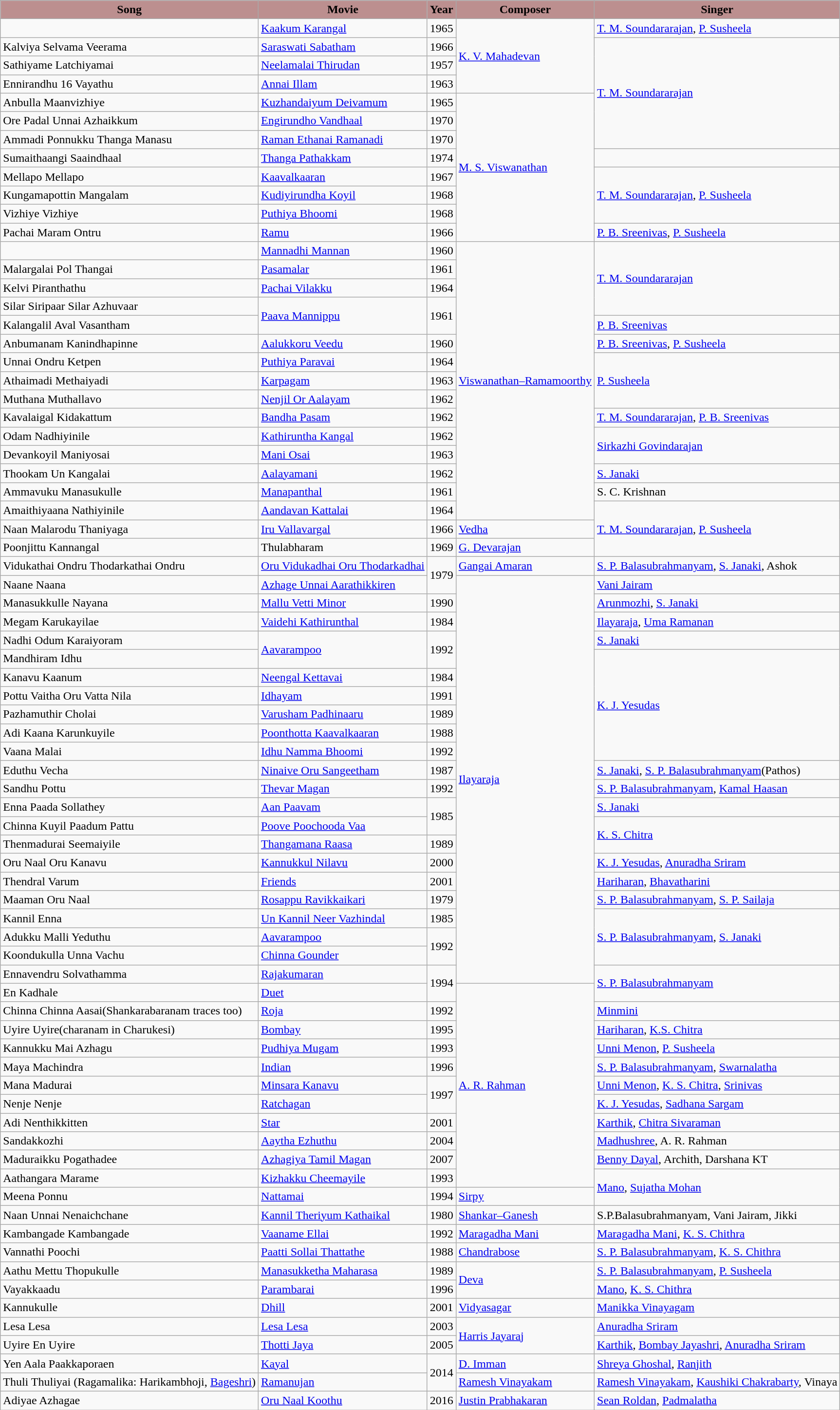<table class="wikitable">
<tr>
<th style="background:#BC8F8F">Song</th>
<th style="background:#BC8F8F">Movie</th>
<th style="background:#BC8F8F">Year</th>
<th style="background:#BC8F8F">Composer</th>
<th style="background:#BC8F8F">Singer</th>
</tr>
<tr>
<td></td>
<td><a href='#'>Kaakum Karangal</a></td>
<td>1965</td>
<td rowspan="4"><a href='#'>K. V. Mahadevan</a></td>
<td><a href='#'>T. M. Soundararajan</a>, <a href='#'>P. Susheela</a></td>
</tr>
<tr>
<td>Kalviya Selvama Veerama</td>
<td><a href='#'>Saraswati Sabatham</a></td>
<td>1966</td>
<td rowspan="6"><a href='#'>T. M. Soundararajan</a></td>
</tr>
<tr>
<td>Sathiyame Latchiyamai</td>
<td><a href='#'>Neelamalai Thirudan</a></td>
<td>1957</td>
</tr>
<tr>
<td>Ennirandhu 16 Vayathu</td>
<td><a href='#'>Annai Illam</a></td>
<td>1963</td>
</tr>
<tr>
<td>Anbulla Maanvizhiye</td>
<td><a href='#'>Kuzhandaiyum Deivamum</a></td>
<td>1965</td>
<td rowspan="8"><a href='#'>M. S. Viswanathan</a></td>
</tr>
<tr>
<td>Ore Padal Unnai Azhaikkum</td>
<td><a href='#'>Engirundho Vandhaal</a></td>
<td>1970</td>
</tr>
<tr>
<td>Ammadi Ponnukku Thanga Manasu</td>
<td><a href='#'>Raman Ethanai Ramanadi</a></td>
<td>1970</td>
</tr>
<tr>
<td>Sumaithaangi Saaindhaal</td>
<td><a href='#'>Thanga Pathakkam</a></td>
<td>1974</td>
</tr>
<tr>
<td>Mellapo Mellapo</td>
<td><a href='#'>Kaavalkaaran</a></td>
<td>1967</td>
<td rowspan="3"><a href='#'>T. M. Soundararajan</a>, <a href='#'>P. Susheela</a></td>
</tr>
<tr>
<td>Kungamapottin Mangalam</td>
<td><a href='#'>Kudiyirundha Koyil</a></td>
<td>1968</td>
</tr>
<tr>
<td>Vizhiye Vizhiye</td>
<td><a href='#'>Puthiya Bhoomi</a></td>
<td>1968</td>
</tr>
<tr>
<td>Pachai Maram Ontru</td>
<td><a href='#'>Ramu</a></td>
<td>1966</td>
<td><a href='#'>P. B. Sreenivas</a>, <a href='#'>P. Susheela</a></td>
</tr>
<tr>
<td></td>
<td><a href='#'>Mannadhi Mannan</a></td>
<td>1960</td>
<td rowspan="15"><a href='#'>Viswanathan–Ramamoorthy</a></td>
<td rowspan="4"><a href='#'>T. M. Soundararajan</a></td>
</tr>
<tr>
<td>Malargalai Pol Thangai</td>
<td><a href='#'>Pasamalar</a></td>
<td>1961</td>
</tr>
<tr>
<td>Kelvi Piranthathu</td>
<td><a href='#'>Pachai Vilakku</a></td>
<td>1964</td>
</tr>
<tr>
<td>Silar Siripaar Silar Azhuvaar</td>
<td rowspan="2"><a href='#'>Paava Mannippu</a></td>
<td rowspan="2">1961</td>
</tr>
<tr>
<td>Kalangalil Aval Vasantham</td>
<td><a href='#'>P. B. Sreenivas</a></td>
</tr>
<tr>
<td>Anbumanam Kanindhapinne</td>
<td><a href='#'>Aalukkoru Veedu</a></td>
<td>1960</td>
<td><a href='#'>P. B. Sreenivas</a>, <a href='#'>P. Susheela</a></td>
</tr>
<tr>
<td>Unnai Ondru Ketpen</td>
<td><a href='#'>Puthiya Paravai</a></td>
<td>1964</td>
<td rowspan="3"><a href='#'>P. Susheela</a></td>
</tr>
<tr>
<td>Athaimadi Methaiyadi</td>
<td><a href='#'>Karpagam</a></td>
<td>1963</td>
</tr>
<tr>
<td>Muthana Muthallavo</td>
<td><a href='#'>Nenjil Or Aalayam</a></td>
<td>1962</td>
</tr>
<tr>
<td>Kavalaigal Kidakattum</td>
<td><a href='#'>Bandha Pasam</a></td>
<td>1962</td>
<td><a href='#'>T. M. Soundararajan</a>, <a href='#'>P. B. Sreenivas</a></td>
</tr>
<tr>
<td>Odam Nadhiyinile</td>
<td><a href='#'>Kathiruntha Kangal</a></td>
<td>1962</td>
<td rowspan="2"><a href='#'>Sirkazhi Govindarajan</a></td>
</tr>
<tr>
<td>Devankoyil Maniyosai</td>
<td><a href='#'>Mani Osai</a></td>
<td>1963</td>
</tr>
<tr>
<td>Thookam Un Kangalai</td>
<td><a href='#'>Aalayamani</a></td>
<td>1962</td>
<td><a href='#'>S. Janaki</a></td>
</tr>
<tr>
<td>Ammavuku Manasukulle</td>
<td><a href='#'>Manapanthal</a></td>
<td>1961</td>
<td>S. C. Krishnan</td>
</tr>
<tr>
<td>Amaithiyaana Nathiyinile</td>
<td><a href='#'>Aandavan Kattalai</a></td>
<td>1964</td>
<td rowspan="3"><a href='#'>T. M. Soundararajan</a>, <a href='#'>P. Susheela</a></td>
</tr>
<tr>
<td>Naan Malarodu Thaniyaga</td>
<td><a href='#'>Iru Vallavargal</a></td>
<td>1966</td>
<td><a href='#'>Vedha</a></td>
</tr>
<tr>
<td>Poonjittu Kannangal</td>
<td>Thulabharam</td>
<td>1969</td>
<td><a href='#'>G. Devarajan</a></td>
</tr>
<tr>
<td>Vidukathai Ondru Thodarkathai Ondru</td>
<td><a href='#'>Oru Vidukadhai Oru Thodarkadhai</a></td>
<td rowspan=2>1979</td>
<td><a href='#'>Gangai Amaran</a></td>
<td><a href='#'>S. P. Balasubrahmanyam</a>, <a href='#'>S. Janaki</a>, Ashok</td>
</tr>
<tr>
<td>Naane Naana</td>
<td><a href='#'>Azhage Unnai Aarathikkiren</a></td>
<td rowspan="22"><a href='#'>Ilayaraja</a></td>
<td><a href='#'>Vani Jairam</a></td>
</tr>
<tr>
<td>Manasukkulle Nayana</td>
<td><a href='#'>Mallu Vetti Minor</a></td>
<td>1990</td>
<td><a href='#'>Arunmozhi</a>, <a href='#'>S. Janaki</a></td>
</tr>
<tr>
<td>Megam Karukayilae</td>
<td><a href='#'>Vaidehi Kathirunthal</a></td>
<td>1984</td>
<td><a href='#'>Ilayaraja</a>, <a href='#'>Uma Ramanan</a></td>
</tr>
<tr>
<td>Nadhi Odum Karaiyoram</td>
<td rowspan=2><a href='#'>Aavarampoo</a></td>
<td rowspan=2>1992</td>
<td><a href='#'>S. Janaki</a></td>
</tr>
<tr>
<td>Mandhiram Idhu</td>
<td rowspan="6"><a href='#'>K. J. Yesudas</a></td>
</tr>
<tr>
<td>Kanavu Kaanum</td>
<td><a href='#'>Neengal Kettavai</a></td>
<td>1984</td>
</tr>
<tr>
<td>Pottu Vaitha Oru Vatta Nila</td>
<td><a href='#'>Idhayam</a></td>
<td>1991</td>
</tr>
<tr>
<td>Pazhamuthir Cholai</td>
<td><a href='#'>Varusham Padhinaaru</a></td>
<td>1989</td>
</tr>
<tr>
<td>Adi Kaana Karunkuyile</td>
<td><a href='#'>Poonthotta Kaavalkaaran</a></td>
<td>1988</td>
</tr>
<tr>
<td>Vaana Malai</td>
<td><a href='#'>Idhu Namma Bhoomi</a></td>
<td>1992</td>
</tr>
<tr>
<td>Eduthu Vecha</td>
<td><a href='#'>Ninaive Oru Sangeetham</a></td>
<td>1987</td>
<td><a href='#'>S. Janaki</a>, <a href='#'>S. P. Balasubrahmanyam</a>(Pathos)</td>
</tr>
<tr>
<td>Sandhu Pottu</td>
<td><a href='#'>Thevar Magan</a></td>
<td>1992</td>
<td><a href='#'>S. P. Balasubrahmanyam</a>, <a href='#'>Kamal Haasan</a></td>
</tr>
<tr>
<td>Enna Paada Sollathey</td>
<td><a href='#'>Aan Paavam</a></td>
<td rowspan=2>1985</td>
<td><a href='#'>S. Janaki</a></td>
</tr>
<tr>
<td>Chinna Kuyil Paadum Pattu</td>
<td><a href='#'>Poove Poochooda Vaa</a></td>
<td rowspan=2><a href='#'>K. S. Chitra</a></td>
</tr>
<tr>
<td>Thenmadurai Seemaiyile</td>
<td><a href='#'>Thangamana Raasa</a></td>
<td>1989</td>
</tr>
<tr>
<td>Oru Naal Oru Kanavu</td>
<td><a href='#'>Kannukkul Nilavu</a></td>
<td>2000</td>
<td><a href='#'>K. J. Yesudas</a>, <a href='#'>Anuradha Sriram</a></td>
</tr>
<tr>
<td>Thendral Varum</td>
<td><a href='#'>Friends</a></td>
<td>2001</td>
<td><a href='#'>Hariharan</a>, <a href='#'>Bhavatharini</a></td>
</tr>
<tr>
<td>Maaman Oru Naal</td>
<td><a href='#'>Rosappu Ravikkaikari</a></td>
<td>1979</td>
<td><a href='#'>S. P. Balasubrahmanyam</a>, <a href='#'>S. P. Sailaja</a></td>
</tr>
<tr>
<td>Kannil Enna</td>
<td><a href='#'>Un Kannil Neer Vazhindal</a></td>
<td>1985</td>
<td rowspan=3><a href='#'>S. P. Balasubrahmanyam</a>, <a href='#'>S. Janaki</a></td>
</tr>
<tr>
<td>Adukku Malli Yeduthu</td>
<td><a href='#'>Aavarampoo</a></td>
<td rowspan=2>1992</td>
</tr>
<tr>
<td>Koondukulla Unna Vachu</td>
<td><a href='#'>Chinna Gounder</a></td>
</tr>
<tr>
<td>Ennavendru Solvathamma</td>
<td><a href='#'>Rajakumaran</a></td>
<td rowspan=2>1994</td>
<td rowspan="2"><a href='#'>S. P. Balasubrahmanyam</a></td>
</tr>
<tr>
<td>En Kadhale</td>
<td><a href='#'>Duet</a></td>
<td rowspan="11"><a href='#'>A. R. Rahman</a></td>
</tr>
<tr>
<td>Chinna Chinna Aasai(Shankarabaranam traces too)</td>
<td><a href='#'>Roja</a></td>
<td>1992</td>
<td><a href='#'>Minmini</a></td>
</tr>
<tr>
<td>Uyire Uyire(charanam in Charukesi)</td>
<td><a href='#'>Bombay</a></td>
<td>1995</td>
<td><a href='#'>Hariharan</a>, <a href='#'>K.S. Chitra</a></td>
</tr>
<tr>
<td>Kannukku Mai Azhagu</td>
<td><a href='#'>Pudhiya Mugam</a></td>
<td>1993</td>
<td><a href='#'>Unni Menon</a>, <a href='#'>P. Susheela</a></td>
</tr>
<tr>
<td>Maya Machindra</td>
<td><a href='#'>Indian</a></td>
<td>1996</td>
<td><a href='#'>S. P. Balasubrahmanyam</a>, <a href='#'>Swarnalatha</a></td>
</tr>
<tr>
<td>Mana Madurai</td>
<td><a href='#'>Minsara Kanavu</a></td>
<td rowspan=2>1997</td>
<td><a href='#'>Unni Menon</a>, <a href='#'>K. S. Chitra</a>, <a href='#'>Srinivas</a></td>
</tr>
<tr>
<td>Nenje Nenje</td>
<td><a href='#'>Ratchagan</a></td>
<td><a href='#'>K. J. Yesudas</a>, <a href='#'>Sadhana Sargam</a></td>
</tr>
<tr>
<td>Adi Nenthikkitten</td>
<td><a href='#'>Star</a></td>
<td>2001</td>
<td><a href='#'>Karthik</a>, <a href='#'>Chitra Sivaraman</a></td>
</tr>
<tr>
<td>Sandakkozhi</td>
<td><a href='#'>Aaytha Ezhuthu</a></td>
<td>2004</td>
<td><a href='#'>Madhushree</a>, A. R. Rahman</td>
</tr>
<tr>
<td>Maduraikku Pogathadee</td>
<td><a href='#'>Azhagiya Tamil Magan</a></td>
<td>2007</td>
<td><a href='#'>Benny Dayal</a>, Archith, Darshana KT</td>
</tr>
<tr>
<td>Aathangara Marame</td>
<td><a href='#'>Kizhakku Cheemayile</a></td>
<td>1993</td>
<td rowspan=2><a href='#'>Mano</a>, <a href='#'>Sujatha Mohan</a></td>
</tr>
<tr>
<td>Meena Ponnu</td>
<td><a href='#'>Nattamai</a></td>
<td>1994</td>
<td><a href='#'>Sirpy</a></td>
</tr>
<tr>
<td>Naan Unnai Nenaichchane</td>
<td><a href='#'>Kannil Theriyum Kathaikal</a></td>
<td>1980</td>
<td><a href='#'>Shankar–Ganesh</a></td>
<td>S.P.Balasubrahmanyam, Vani Jairam, Jikki</td>
</tr>
<tr>
<td>Kambangade Kambangade</td>
<td><a href='#'>Vaaname Ellai</a></td>
<td>1992</td>
<td><a href='#'>Maragadha Mani</a></td>
<td><a href='#'>Maragadha Mani</a>, <a href='#'>K. S. Chithra</a></td>
</tr>
<tr>
<td>Vannathi Poochi</td>
<td><a href='#'>Paatti Sollai Thattathe</a></td>
<td>1988</td>
<td><a href='#'>Chandrabose</a></td>
<td><a href='#'>S. P. Balasubrahmanyam</a>, <a href='#'>K. S. Chithra</a></td>
</tr>
<tr>
<td>Aathu Mettu Thopukulle</td>
<td><a href='#'>Manasukketha Maharasa</a></td>
<td>1989</td>
<td rowspan="2"><a href='#'>Deva</a></td>
<td><a href='#'>S. P. Balasubrahmanyam</a>, <a href='#'>P. Susheela</a></td>
</tr>
<tr>
<td>Vayakkaadu</td>
<td><a href='#'>Parambarai</a></td>
<td>1996</td>
<td><a href='#'>Mano</a>, <a href='#'>K. S. Chithra</a></td>
</tr>
<tr>
<td>Kannukulle</td>
<td><a href='#'>Dhill</a></td>
<td>2001</td>
<td><a href='#'>Vidyasagar</a></td>
<td><a href='#'>Manikka Vinayagam</a></td>
</tr>
<tr>
<td>Lesa Lesa</td>
<td><a href='#'>Lesa Lesa</a></td>
<td>2003</td>
<td rowspan=2><a href='#'>Harris Jayaraj</a></td>
<td><a href='#'>Anuradha Sriram</a></td>
</tr>
<tr>
<td>Uyire En Uyire</td>
<td><a href='#'>Thotti Jaya</a></td>
<td>2005</td>
<td><a href='#'>Karthik</a>, <a href='#'>Bombay Jayashri</a>, <a href='#'>Anuradha Sriram</a></td>
</tr>
<tr>
<td>Yen Aala Paakkaporaen</td>
<td><a href='#'>Kayal</a></td>
<td rowspan=2>2014</td>
<td><a href='#'>D. Imman</a></td>
<td><a href='#'>Shreya Ghoshal</a>, <a href='#'>Ranjith</a></td>
</tr>
<tr>
<td>Thuli Thuliyai (Ragamalika: Harikambhoji, <a href='#'>Bageshri</a>)</td>
<td><a href='#'>Ramanujan</a></td>
<td><a href='#'>Ramesh Vinayakam</a></td>
<td><a href='#'>Ramesh Vinayakam</a>, <a href='#'>Kaushiki Chakrabarty</a>, Vinaya</td>
</tr>
<tr>
<td>Adiyae Azhagae</td>
<td><a href='#'>Oru Naal Koothu</a></td>
<td>2016</td>
<td><a href='#'>Justin Prabhakaran</a></td>
<td><a href='#'>Sean Roldan</a>, <a href='#'>Padmalatha</a></td>
</tr>
</table>
